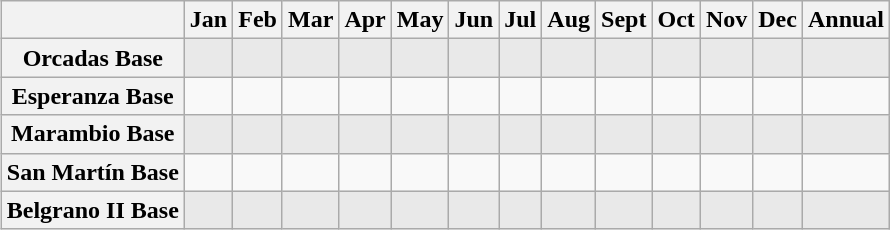<table class="wikitable sortable" align="left" style=" margin:1em; padding:0.5em; text-align:left; margin-left:3px; font-size:100%">
<tr align="center">
<th></th>
<th>Jan</th>
<th>Feb</th>
<th>Mar</th>
<th>Apr</th>
<th>May</th>
<th>Jun</th>
<th>Jul</th>
<th>Aug</th>
<th>Sept</th>
<th>Oct</th>
<th>Nov</th>
<th>Dec</th>
<th>Annual</th>
</tr>
<tr align="center" bgcolor="#e9e9e9">
<th align="left">Orcadas Base</th>
<td></td>
<td></td>
<td></td>
<td></td>
<td></td>
<td></td>
<td></td>
<td></td>
<td></td>
<td></td>
<td></td>
<td></td>
<td></td>
</tr>
<tr align="center">
<th align="left">Esperanza Base</th>
<td></td>
<td></td>
<td></td>
<td></td>
<td></td>
<td></td>
<td></td>
<td></td>
<td></td>
<td></td>
<td></td>
<td></td>
<td></td>
</tr>
<tr align="center" bgcolor="#e9e9e9">
<th align="left">Marambio Base</th>
<td></td>
<td></td>
<td></td>
<td></td>
<td></td>
<td></td>
<td></td>
<td></td>
<td></td>
<td></td>
<td></td>
<td></td>
<td></td>
</tr>
<tr align="center">
<th align="left">San Martín Base</th>
<td></td>
<td></td>
<td></td>
<td></td>
<td></td>
<td></td>
<td></td>
<td></td>
<td></td>
<td></td>
<td></td>
<td></td>
<td></td>
</tr>
<tr align="center" bgcolor="#e9e9e9">
<th align="left">Belgrano II Base</th>
<td></td>
<td></td>
<td></td>
<td></td>
<td></td>
<td></td>
<td></td>
<td></td>
<td></td>
<td></td>
<td></td>
<td></td>
<td></td>
</tr>
</table>
